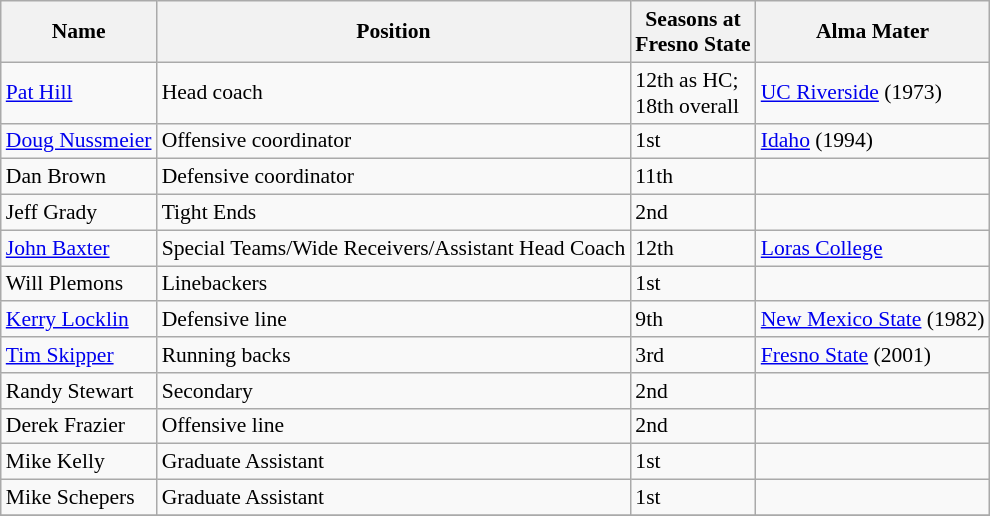<table class="wikitable" border="1" style="font-size:90%;">
<tr>
<th>Name</th>
<th>Position</th>
<th>Seasons at<br>Fresno State</th>
<th>Alma Mater</th>
</tr>
<tr>
<td><a href='#'>Pat Hill</a></td>
<td>Head coach</td>
<td>12th as HC;<br>18th overall</td>
<td><a href='#'>UC Riverside</a> (1973)</td>
</tr>
<tr>
<td><a href='#'>Doug Nussmeier</a></td>
<td>Offensive coordinator</td>
<td>1st</td>
<td><a href='#'>Idaho</a> (1994)</td>
</tr>
<tr>
<td>Dan Brown</td>
<td>Defensive coordinator</td>
<td>11th</td>
<td></td>
</tr>
<tr>
<td>Jeff Grady</td>
<td>Tight Ends</td>
<td>2nd</td>
<td></td>
</tr>
<tr>
<td><a href='#'>John Baxter</a></td>
<td>Special Teams/Wide Receivers/Assistant Head Coach</td>
<td>12th</td>
<td><a href='#'>Loras College</a></td>
</tr>
<tr>
<td>Will Plemons</td>
<td>Linebackers</td>
<td>1st</td>
<td></td>
</tr>
<tr>
<td><a href='#'>Kerry Locklin</a></td>
<td>Defensive line</td>
<td>9th</td>
<td><a href='#'>New Mexico State</a> (1982)</td>
</tr>
<tr>
<td><a href='#'>Tim Skipper</a></td>
<td>Running backs</td>
<td>3rd</td>
<td><a href='#'>Fresno State</a> (2001)</td>
</tr>
<tr>
<td>Randy Stewart</td>
<td>Secondary</td>
<td>2nd</td>
<td></td>
</tr>
<tr>
<td>Derek Frazier</td>
<td>Offensive line</td>
<td>2nd</td>
<td></td>
</tr>
<tr>
<td>Mike Kelly</td>
<td>Graduate Assistant</td>
<td>1st</td>
<td></td>
</tr>
<tr>
<td>Mike Schepers</td>
<td>Graduate Assistant</td>
<td>1st</td>
<td></td>
</tr>
<tr>
</tr>
</table>
